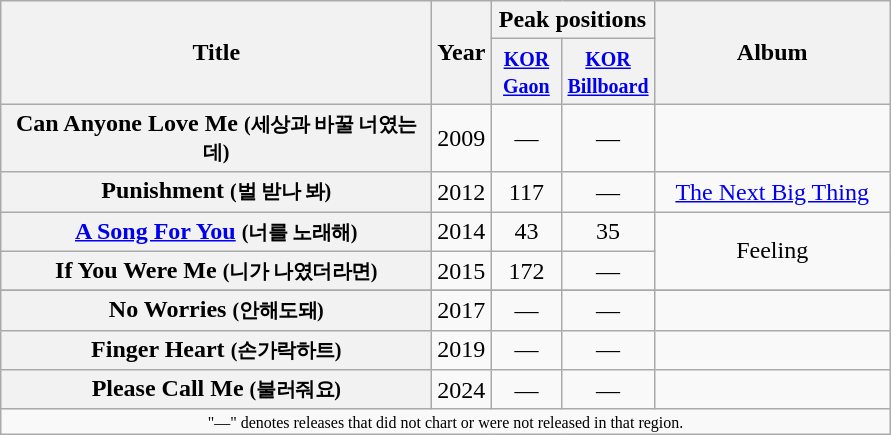<table class="wikitable plainrowheaders" style="text-align:center;">
<tr>
<th rowspan=2 width="280">Title</th>
<th rowspan=2>Year</th>
<th colspan=2>Peak positions</th>
<th rowspan=2 width="150">Album</th>
</tr>
<tr>
<th width="40"><small><a href='#'>KOR<br>Gaon</a></small><br></th>
<th width="40"><small><a href='#'>KOR<br>Billboard</a></small><br></th>
</tr>
<tr>
<th scope="row">Can Anyone Love Me <small>(세상과 바꿀 너였는데)</small></th>
<td>2009</td>
<td>—</td>
<td>—</td>
<td></td>
</tr>
<tr>
<th scope="row">Punishment <small>(벌 받나 봐)</small></th>
<td>2012</td>
<td>117</td>
<td>—</td>
<td><a href='#'>The Next Big Thing</a></td>
</tr>
<tr>
<th scope="row"><a href='#'>A Song For You</a> <small>(너를 노래해)</small></th>
<td>2014</td>
<td>43</td>
<td>35</td>
<td rowspan="2">Feeling</td>
</tr>
<tr>
<th scope="row">If You Were Me <small>(니가 나였더라면)</small></th>
<td>2015</td>
<td>172</td>
<td>—</td>
</tr>
<tr>
</tr>
<tr>
<th scope="row">No Worries <small>(안해도돼)</small></th>
<td>2017</td>
<td>—</td>
<td>—</td>
<td></td>
</tr>
<tr>
<th scope="row">Finger Heart <small>(손가락하트)</small></th>
<td>2019</td>
<td>—</td>
<td>—</td>
<td></td>
</tr>
<tr>
<th scope="row">Please Call Me <small>(불러줘요)</small></th>
<td>2024</td>
<td>—</td>
<td>—</td>
<td></td>
</tr>
<tr>
<td colspan="14" style="text-align:center; font-size:8pt;">"—" denotes releases that did not chart or were not released in that region.</td>
</tr>
</table>
